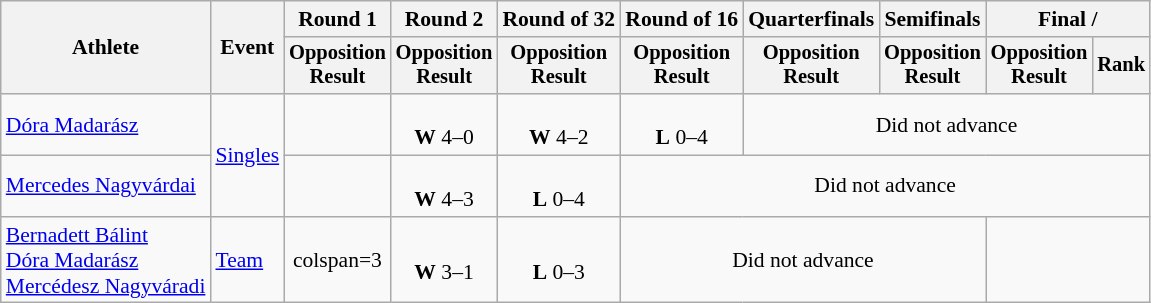<table class="wikitable" style="font-size:90%">
<tr>
<th rowspan=2>Athlete</th>
<th rowspan=2>Event</th>
<th>Round 1</th>
<th>Round 2</th>
<th>Round of 32</th>
<th>Round of 16</th>
<th>Quarterfinals</th>
<th>Semifinals</th>
<th colspan=2>Final / </th>
</tr>
<tr style="font-size:95%">
<th>Opposition<br>Result</th>
<th>Opposition<br>Result</th>
<th>Opposition<br>Result</th>
<th>Opposition<br>Result</th>
<th>Opposition<br>Result</th>
<th>Opposition<br>Result</th>
<th>Opposition<br>Result</th>
<th>Rank</th>
</tr>
<tr align=center>
<td align=left><a href='#'>Dóra Madarász</a></td>
<td align=left rowspan=2><a href='#'>Singles</a></td>
<td></td>
<td><br><strong>W</strong> 4–0</td>
<td><br><strong>W</strong> 4–2</td>
<td><br><strong>L</strong> 0–4</td>
<td colspan=4>Did not advance</td>
</tr>
<tr align=center>
<td align=left><a href='#'>Mercedes Nagyvárdai</a></td>
<td></td>
<td><br><strong>W</strong> 4–3</td>
<td><br><strong>L</strong> 0–4</td>
<td colspan=5>Did not advance</td>
</tr>
<tr align=center>
<td align=left><a href='#'>Bernadett Bálint</a><br><a href='#'>Dóra Madarász</a><br><a href='#'>Mercédesz Nagyváradi</a></td>
<td align=left><a href='#'>Team</a></td>
<td>colspan=3</td>
<td><br><strong>W</strong> 3–1</td>
<td><br><strong>L</strong> 0–3</td>
<td colspan=3>Did not advance</td>
</tr>
</table>
